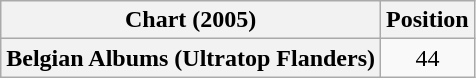<table class="wikitable plainrowheaders" style="text-align:center">
<tr>
<th scope="col">Chart (2005)</th>
<th scope="col">Position</th>
</tr>
<tr>
<th scope="row">Belgian Albums (Ultratop Flanders)</th>
<td>44</td>
</tr>
</table>
